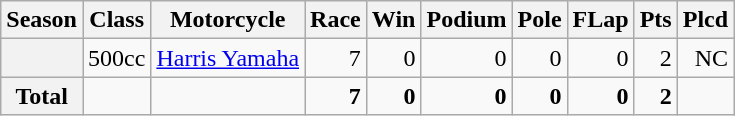<table class="wikitable">
<tr>
<th>Season</th>
<th>Class</th>
<th>Motorcycle</th>
<th>Race</th>
<th>Win</th>
<th>Podium</th>
<th>Pole</th>
<th>FLap</th>
<th>Pts</th>
<th>Plcd</th>
</tr>
<tr align="right">
<th></th>
<td>500cc</td>
<td><a href='#'>Harris Yamaha</a></td>
<td>7</td>
<td>0</td>
<td>0</td>
<td>0</td>
<td>0</td>
<td>2</td>
<td>NC</td>
</tr>
<tr align="right">
<th>Total</th>
<td></td>
<td></td>
<td><strong>7</strong></td>
<td><strong>0</strong></td>
<td><strong>0</strong></td>
<td><strong>0</strong></td>
<td><strong>0</strong></td>
<td><strong>2</strong></td>
<td></td>
</tr>
</table>
